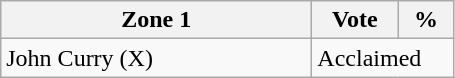<table class="wikitable">
<tr>
<th bgcolor="#DDDDFF" width="200px">Zone 1</th>
<th bgcolor="#DDDDFF" width="50px">Vote</th>
<th bgcolor="#DDDDFF" width="30px">%</th>
</tr>
<tr>
<td>John Curry (X)</td>
<td colspan="2">Acclaimed</td>
</tr>
</table>
